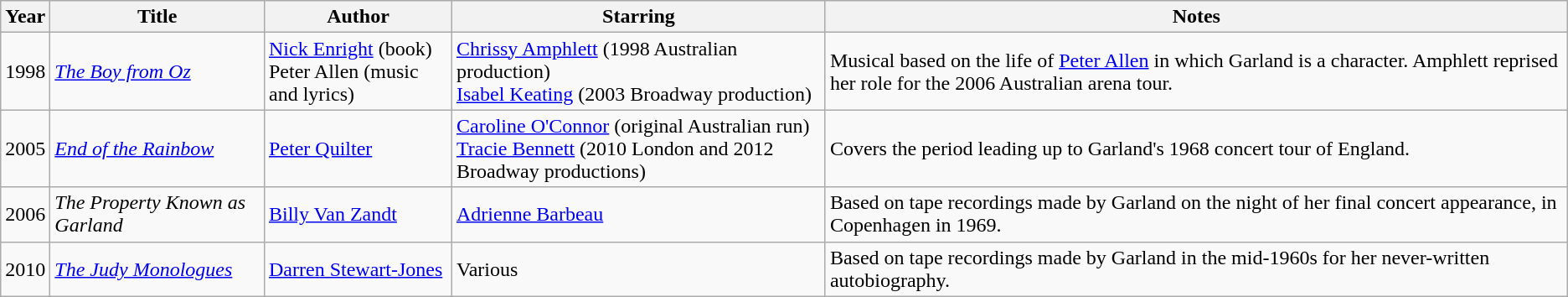<table class="wikitable">
<tr>
<th>Year</th>
<th>Title</th>
<th>Author</th>
<th>Starring</th>
<th>Notes</th>
</tr>
<tr>
<td>1998</td>
<td><em><a href='#'>The Boy from Oz</a></em></td>
<td><a href='#'>Nick Enright</a> (book) <br> Peter Allen (music and lyrics)</td>
<td><a href='#'>Chrissy Amphlett</a> (1998 Australian production) <br> <a href='#'>Isabel Keating</a> (2003 Broadway production)</td>
<td>Musical based on the life of <a href='#'>Peter Allen</a> in which Garland is a character. Amphlett reprised her role for the 2006 Australian arena tour.</td>
</tr>
<tr>
<td>2005</td>
<td><em><a href='#'>End of the Rainbow</a></em></td>
<td><a href='#'>Peter Quilter</a></td>
<td><a href='#'>Caroline O'Connor</a> (original Australian run) <br> <a href='#'>Tracie Bennett</a> (2010 London and 2012 Broadway productions)</td>
<td>Covers the period leading up to Garland's 1968 concert tour of England.</td>
</tr>
<tr>
<td>2006</td>
<td><em>The Property Known as Garland</em></td>
<td><a href='#'>Billy Van Zandt</a></td>
<td><a href='#'>Adrienne Barbeau</a></td>
<td>Based on tape recordings made by Garland on the night of her final concert appearance, in Copenhagen in 1969.</td>
</tr>
<tr>
<td>2010</td>
<td><em><a href='#'>The Judy Monologues</a></em></td>
<td><a href='#'>Darren Stewart-Jones</a></td>
<td>Various</td>
<td>Based on tape recordings made by Garland in the mid-1960s for her never-written autobiography.</td>
</tr>
</table>
